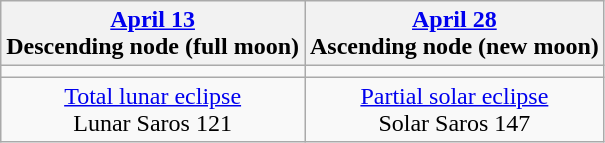<table class="wikitable">
<tr>
<th><a href='#'>April 13</a><br>Descending node (full moon)</th>
<th><a href='#'>April 28</a><br>Ascending node (new moon)</th>
</tr>
<tr>
<td></td>
<td></td>
</tr>
<tr align=center>
<td><a href='#'>Total lunar eclipse</a><br>Lunar Saros 121</td>
<td><a href='#'>Partial solar eclipse</a><br>Solar Saros 147</td>
</tr>
</table>
